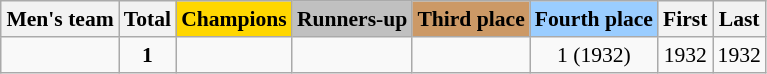<table class="wikitable" style="text-align: center; font-size: 90%; margin-left: 1em;">
<tr>
<th>Men's team</th>
<th>Total</th>
<th style="background-color: gold;">Champions</th>
<th style="background-color: silver;">Runners-up</th>
<th style="background-color: #cc9966;">Third place</th>
<th style="background-color: #9acdff;">Fourth place</th>
<th>First</th>
<th>Last</th>
</tr>
<tr>
<td style="text-align: left;"></td>
<td><strong>1</strong></td>
<td></td>
<td></td>
<td></td>
<td>1 (1932)</td>
<td>1932</td>
<td>1932</td>
</tr>
</table>
